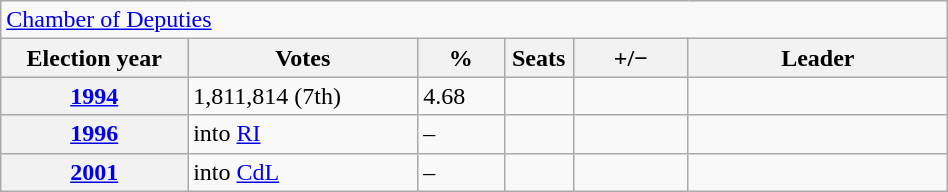<table class=wikitable style="width:50%; border:1px #AAAAFF solid">
<tr>
<td colspan=6><a href='#'>Chamber of Deputies</a></td>
</tr>
<tr>
<th width=13%>Election year</th>
<th width=16%>Votes</th>
<th width=6%>%</th>
<th width=1%>Seats</th>
<th width=8%>+/−</th>
<th width=18%>Leader</th>
</tr>
<tr>
<th><a href='#'>1994</a></th>
<td>1,811,814 (7th)</td>
<td>4.68</td>
<td></td>
<td></td>
<td></td>
</tr>
<tr>
<th><a href='#'>1996</a></th>
<td>into <a href='#'>RI</a></td>
<td>–</td>
<td></td>
<td></td>
<td></td>
</tr>
<tr>
<th><a href='#'>2001</a></th>
<td>into <a href='#'>CdL</a></td>
<td>–</td>
<td></td>
<td></td>
<td></td>
</tr>
</table>
